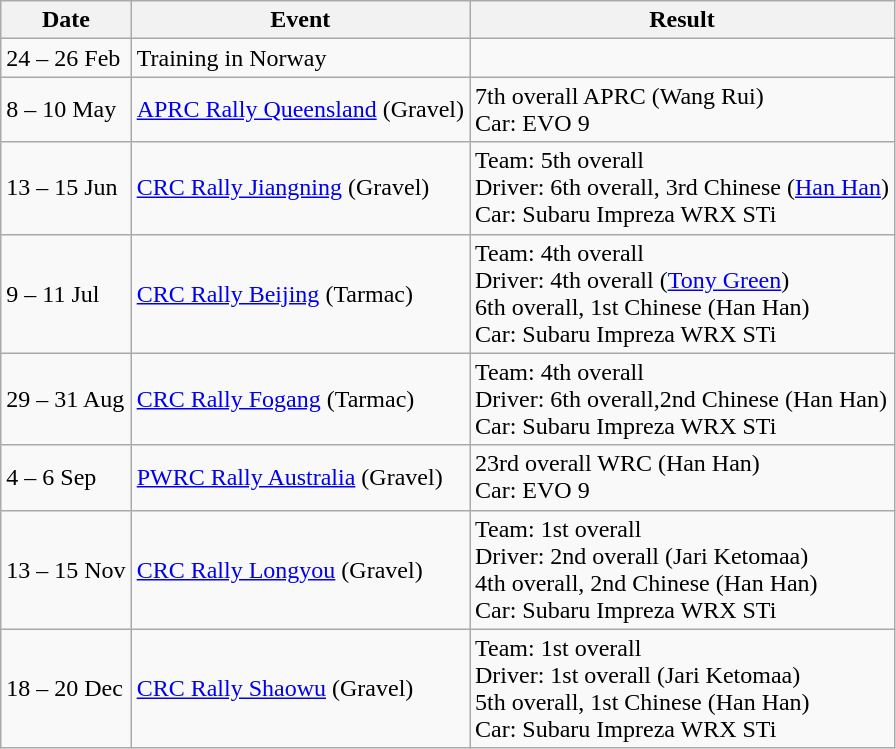<table class="wikitable">
<tr>
<th>Date</th>
<th>Event</th>
<th>Result</th>
</tr>
<tr>
<td>24 – 26 Feb</td>
<td>Training in Norway</td>
<td></td>
</tr>
<tr>
<td>8 – 10 May</td>
<td><a href='#'>APRC Rally Queensland</a> (Gravel)</td>
<td>7th overall APRC (Wang Rui)<br>Car: EVO 9</td>
</tr>
<tr>
<td>13 – 15 Jun</td>
<td><a href='#'>CRC Rally Jiangning</a> (Gravel)</td>
<td>Team: 5th overall<br>Driver: 6th overall, 3rd Chinese (<a href='#'>Han Han</a>)<br>Car: Subaru Impreza WRX STi</td>
</tr>
<tr>
<td>9 – 11 Jul</td>
<td><a href='#'>CRC Rally Beijing</a> (Tarmac)</td>
<td>Team: 4th overall<br>Driver: 4th overall (<a href='#'>Tony Green</a>)<br>6th overall, 1st Chinese (Han Han)<br>Car: Subaru Impreza WRX STi</td>
</tr>
<tr>
<td>29 – 31 Aug</td>
<td><a href='#'>CRC Rally Fogang</a> (Tarmac)</td>
<td>Team: 4th overall<br>Driver: 6th overall,2nd Chinese (Han Han)<br>Car: Subaru Impreza WRX STi</td>
</tr>
<tr>
<td>4 – 6 Sep</td>
<td><a href='#'>PWRC Rally Australia</a> (Gravel)</td>
<td>23rd overall WRC (Han Han)<br>Car: EVO 9</td>
</tr>
<tr>
<td>13 – 15 Nov</td>
<td><a href='#'>CRC Rally Longyou</a> (Gravel)</td>
<td>Team: 1st overall<br>Driver: 2nd overall (Jari Ketomaa)<br>4th overall, 2nd Chinese (Han Han)<br>Car: Subaru Impreza WRX STi</td>
</tr>
<tr>
<td>18 – 20 Dec</td>
<td><a href='#'>CRC Rally Shaowu</a> (Gravel)</td>
<td>Team: 1st overall<br>Driver: 1st overall (Jari Ketomaa)<br>5th overall, 1st Chinese (Han Han)<br>Car: Subaru Impreza WRX STi</td>
</tr>
</table>
